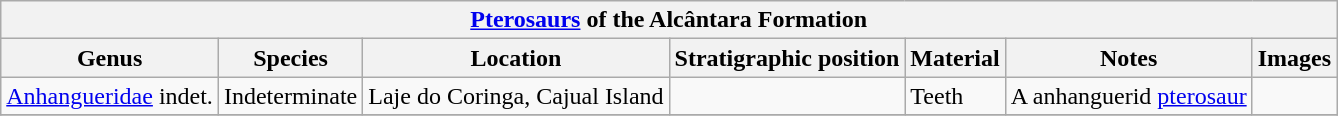<table class="wikitable" align="center">
<tr>
<th colspan="7" align="center"><a href='#'>Pterosaurs</a> of the Alcântara Formation</th>
</tr>
<tr>
<th>Genus</th>
<th>Species</th>
<th>Location</th>
<th>Stratigraphic position</th>
<th>Material</th>
<th>Notes</th>
<th>Images</th>
</tr>
<tr>
<td><a href='#'>Anhangueridae</a> indet.</td>
<td>Indeterminate</td>
<td>Laje do Coringa, Cajual Island</td>
<td></td>
<td>Teeth</td>
<td>A anhanguerid <a href='#'>pterosaur</a></td>
<td></td>
</tr>
<tr>
</tr>
</table>
